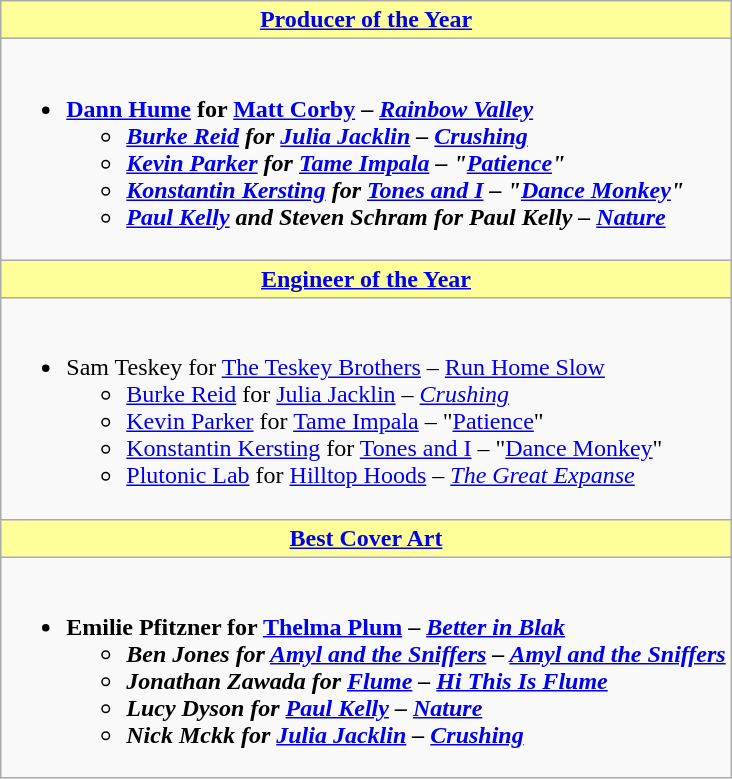<table class=wikitable style="width=150%">
<tr>
<th ! style="background:#ff9; width=;"50%"><a href='#'>Producer of the Year</a></th>
</tr>
<tr>
<td><br><ul><li><strong><a href='#'>Dann Hume</a> for <a href='#'>Matt Corby</a> – <em><a href='#'>Rainbow Valley</a><strong><em><ul><li><a href='#'>Burke Reid</a> for <a href='#'>Julia Jacklin</a> – </em><a href='#'>Crushing</a><em></li><li><a href='#'>Kevin Parker</a> for <a href='#'>Tame Impala</a> – "<a href='#'>Patience</a>"</li><li><a href='#'>Konstantin Kersting</a> for <a href='#'>Tones and I</a> – "<a href='#'>Dance Monkey</a>"</li><li><a href='#'>Paul Kelly</a> and Steven Schram for Paul Kelly – </em><a href='#'>Nature</a><em></li></ul></li></ul></td>
</tr>
<tr>
<th ! style="background:#ff9; width=;"50%"><a href='#'>Engineer of the Year</a></th>
</tr>
<tr>
<td><br><ul><li></strong>Sam Teskey for <a href='#'>The Teskey Brothers</a> – </em><a href='#'>Run Home Slow</a></em></strong><ul><li><a href='#'>Burke Reid</a> for <a href='#'>Julia Jacklin</a> – <em><a href='#'>Crushing</a></em></li><li><a href='#'>Kevin Parker</a> for <a href='#'>Tame Impala</a> – "<a href='#'>Patience</a>"</li><li><a href='#'>Konstantin Kersting</a> for <a href='#'>Tones and I</a> – "<a href='#'>Dance Monkey</a>"</li><li><a href='#'>Plutonic Lab</a> for <a href='#'>Hilltop Hoods</a> – <em><a href='#'>The Great Expanse</a></em></li></ul></li></ul></td>
</tr>
<tr>
<th ! style="background:#ff9; width=;"50%"><a href='#'>Best Cover Art</a></th>
</tr>
<tr>
<td><br><ul><li><strong>Emilie Pfitzner for <a href='#'>Thelma Plum</a> – <em><a href='#'>Better in Blak</a><strong><em><ul><li>Ben Jones for <a href='#'>Amyl and the Sniffers</a> – </em><a href='#'>Amyl and the Sniffers</a><em></li><li>Jonathan Zawada for <a href='#'>Flume</a> – </em><a href='#'>Hi This Is Flume</a><em></li><li>Lucy Dyson for <a href='#'>Paul Kelly</a> – </em><a href='#'>Nature</a><em></li><li>Nick Mckk for <a href='#'>Julia Jacklin</a> – </em><a href='#'>Crushing</a><em></li></ul></li></ul></td>
</tr>
</table>
